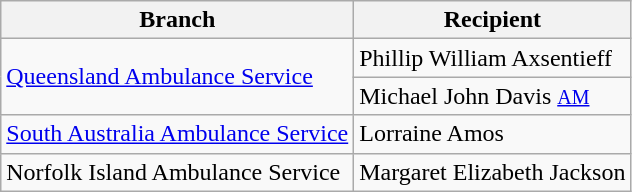<table class=wikitable>
<tr>
<th>Branch</th>
<th>Recipient</th>
</tr>
<tr>
<td rowspan="2"><a href='#'>Queensland Ambulance Service</a></td>
<td>Phillip William Axsentieff</td>
</tr>
<tr>
<td>Michael John Davis <small><a href='#'>AM</a></small></td>
</tr>
<tr>
<td><a href='#'>South Australia Ambulance Service</a></td>
<td>Lorraine Amos</td>
</tr>
<tr>
<td>Norfolk Island Ambulance Service</td>
<td>Margaret Elizabeth Jackson</td>
</tr>
</table>
